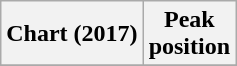<table class="wikitable sortable plainrowheaders">
<tr>
<th scope="col">Chart (2017)</th>
<th scope="col">Peak<br>position</th>
</tr>
<tr>
</tr>
</table>
